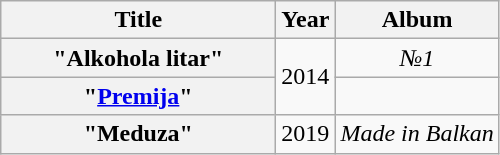<table class="wikitable plainrowheaders" style="text-align:center;">
<tr>
<th scope="col" style="width:11em;">Title</th>
<th scope="col">Year</th>
<th scope="col">Album</th>
</tr>
<tr>
<th scope="row">"Alkohola litar"<br></th>
<td rowspan="2">2014</td>
<td><em>№1</em></td>
</tr>
<tr>
<th scope="row">"<a href='#'>Premija</a>"<br></th>
<td></td>
</tr>
<tr>
<th scope="row">"Meduza"<br></th>
<td>2019</td>
<td><em>Made in Balkan</em></td>
</tr>
</table>
